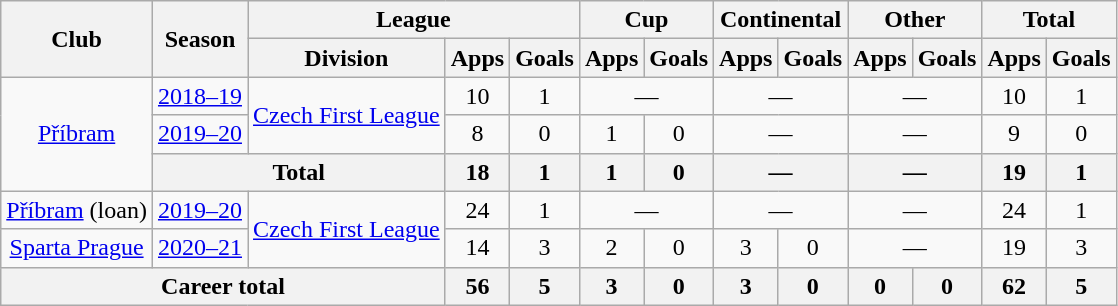<table class="wikitable" style="text-align:center">
<tr>
<th rowspan="2">Club</th>
<th rowspan="2">Season</th>
<th colspan="3">League</th>
<th colspan="2">Cup</th>
<th colspan="2">Continental</th>
<th colspan="2">Other</th>
<th colspan="2">Total</th>
</tr>
<tr>
<th>Division</th>
<th>Apps</th>
<th>Goals</th>
<th>Apps</th>
<th>Goals</th>
<th>Apps</th>
<th>Goals</th>
<th>Apps</th>
<th>Goals</th>
<th>Apps</th>
<th>Goals</th>
</tr>
<tr>
<td rowspan="3"><a href='#'>Příbram</a></td>
<td><a href='#'>2018–19</a></td>
<td rowspan="2"><a href='#'>Czech First League</a></td>
<td>10</td>
<td>1</td>
<td colspan="2">—</td>
<td colspan="2">—</td>
<td colspan="2">—</td>
<td>10</td>
<td>1</td>
</tr>
<tr>
<td><a href='#'>2019–20</a></td>
<td>8</td>
<td>0</td>
<td>1</td>
<td>0</td>
<td colspan="2">—</td>
<td colspan="2">—</td>
<td>9</td>
<td>0</td>
</tr>
<tr>
<th colspan="2">Total</th>
<th>18</th>
<th>1</th>
<th>1</th>
<th>0</th>
<th colspan="2">—</th>
<th colspan="2">—</th>
<th>19</th>
<th>1</th>
</tr>
<tr>
<td><a href='#'>Příbram</a> (loan)</td>
<td><a href='#'>2019–20</a></td>
<td rowspan="2"><a href='#'>Czech First League</a></td>
<td>24</td>
<td>1</td>
<td colspan="2">—</td>
<td colspan="2">—</td>
<td colspan="2">—</td>
<td>24</td>
<td>1</td>
</tr>
<tr>
<td><a href='#'>Sparta Prague</a></td>
<td><a href='#'>2020–21</a></td>
<td>14</td>
<td>3</td>
<td>2</td>
<td>0</td>
<td>3</td>
<td>0</td>
<td colspan="2">—</td>
<td>19</td>
<td>3</td>
</tr>
<tr>
<th colspan="3">Career total</th>
<th>56</th>
<th>5</th>
<th>3</th>
<th>0</th>
<th>3</th>
<th>0</th>
<th>0</th>
<th>0</th>
<th>62</th>
<th>5</th>
</tr>
</table>
